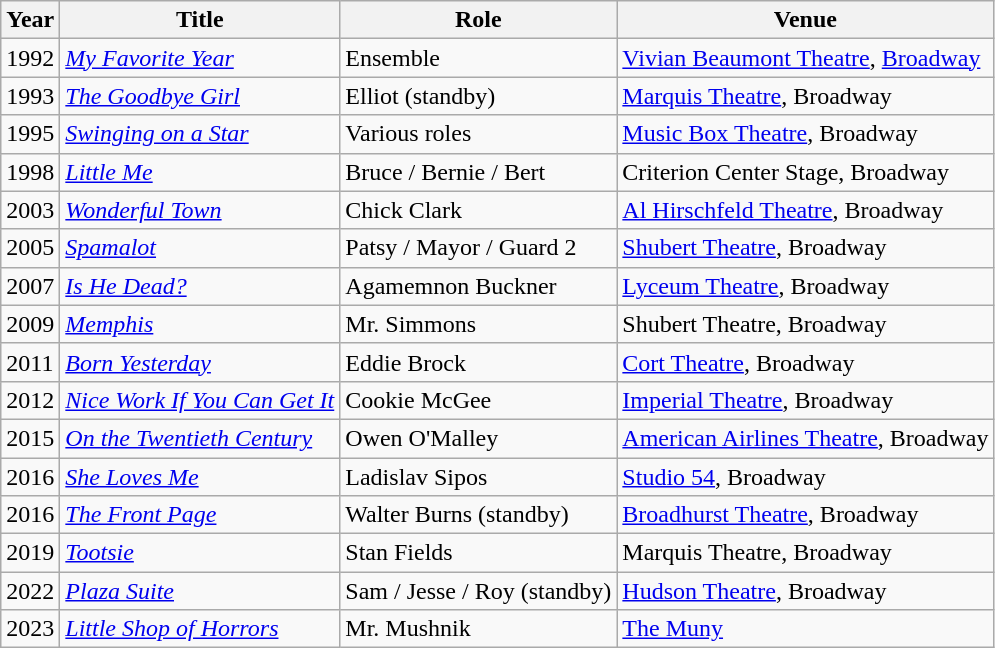<table class="wikitable">
<tr>
<th>Year</th>
<th>Title</th>
<th>Role</th>
<th>Venue</th>
</tr>
<tr>
<td>1992</td>
<td><em><a href='#'>My Favorite Year</a></em></td>
<td>Ensemble</td>
<td><a href='#'>Vivian Beaumont Theatre</a>, <a href='#'>Broadway</a></td>
</tr>
<tr>
<td>1993</td>
<td><em><a href='#'>The Goodbye Girl</a></em></td>
<td>Elliot (standby)</td>
<td><a href='#'>Marquis Theatre</a>, Broadway</td>
</tr>
<tr>
<td>1995</td>
<td><em><a href='#'>Swinging on a Star</a></em></td>
<td>Various roles</td>
<td><a href='#'>Music Box Theatre</a>, Broadway</td>
</tr>
<tr>
<td>1998</td>
<td><em><a href='#'>Little Me</a></em></td>
<td>Bruce / Bernie / Bert</td>
<td>Criterion Center Stage, Broadway</td>
</tr>
<tr>
<td>2003</td>
<td><em><a href='#'>Wonderful Town</a></em></td>
<td>Chick Clark</td>
<td><a href='#'>Al Hirschfeld Theatre</a>, Broadway</td>
</tr>
<tr>
<td>2005</td>
<td><em><a href='#'>Spamalot</a></em></td>
<td>Patsy / Mayor / Guard 2</td>
<td><a href='#'>Shubert Theatre</a>, Broadway</td>
</tr>
<tr>
<td>2007</td>
<td><em><a href='#'>Is He Dead?</a></em></td>
<td>Agamemnon Buckner</td>
<td><a href='#'>Lyceum Theatre</a>, Broadway</td>
</tr>
<tr>
<td>2009</td>
<td><em><a href='#'>Memphis</a></em></td>
<td>Mr. Simmons</td>
<td>Shubert Theatre, Broadway</td>
</tr>
<tr>
<td>2011</td>
<td><em><a href='#'>Born Yesterday</a></em></td>
<td>Eddie Brock</td>
<td><a href='#'>Cort Theatre</a>, Broadway</td>
</tr>
<tr>
<td>2012</td>
<td><em><a href='#'>Nice Work If You Can Get It</a></em></td>
<td>Cookie McGee</td>
<td><a href='#'>Imperial Theatre</a>, Broadway</td>
</tr>
<tr>
<td>2015</td>
<td><em><a href='#'>On the Twentieth Century</a></em></td>
<td>Owen O'Malley</td>
<td><a href='#'>American Airlines Theatre</a>, Broadway</td>
</tr>
<tr>
<td>2016</td>
<td><em><a href='#'>She Loves Me</a></em></td>
<td>Ladislav Sipos</td>
<td><a href='#'>Studio 54</a>, Broadway</td>
</tr>
<tr>
<td>2016</td>
<td><em><a href='#'>The Front Page</a></em></td>
<td>Walter Burns (standby)</td>
<td><a href='#'>Broadhurst Theatre</a>, Broadway</td>
</tr>
<tr>
<td>2019</td>
<td><em><a href='#'>Tootsie</a></em></td>
<td>Stan Fields</td>
<td>Marquis Theatre, Broadway</td>
</tr>
<tr>
<td>2022</td>
<td><em><a href='#'>Plaza Suite</a></em></td>
<td>Sam / Jesse / Roy (standby)</td>
<td><a href='#'>Hudson Theatre</a>, Broadway</td>
</tr>
<tr>
<td>2023</td>
<td><em><a href='#'>Little Shop of Horrors</a></em></td>
<td>Mr. Mushnik</td>
<td><a href='#'>The Muny</a></td>
</tr>
</table>
